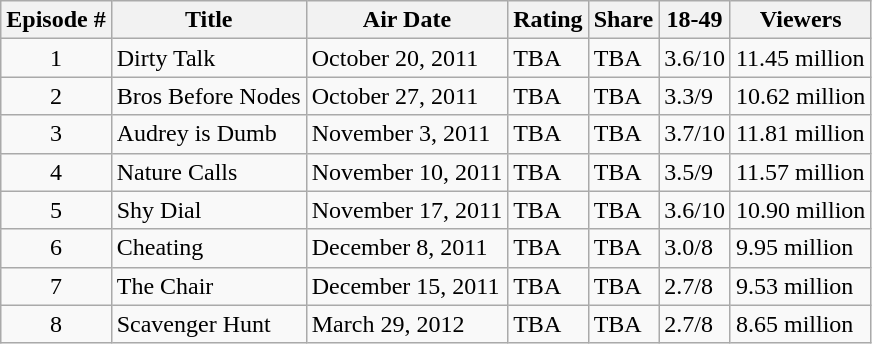<table class="wikitable sortable">
<tr ">
<th>Episode #</th>
<th>Title</th>
<th>Air Date</th>
<th>Rating</th>
<th>Share</th>
<th>18-49</th>
<th>Viewers</th>
</tr>
<tr>
<td style="text-align:center;">1</td>
<td>Dirty Talk</td>
<td>October 20, 2011</td>
<td>TBA</td>
<td>TBA</td>
<td>3.6/10</td>
<td>11.45 million</td>
</tr>
<tr>
<td style="text-align:center;">2</td>
<td>Bros Before Nodes</td>
<td>October 27, 2011</td>
<td>TBA</td>
<td>TBA</td>
<td>3.3/9</td>
<td>10.62 million</td>
</tr>
<tr>
<td style="text-align:center;">3</td>
<td>Audrey is Dumb</td>
<td>November 3, 2011</td>
<td>TBA</td>
<td>TBA</td>
<td>3.7/10</td>
<td>11.81 million</td>
</tr>
<tr>
<td style="text-align:center;">4</td>
<td>Nature Calls</td>
<td>November 10, 2011</td>
<td>TBA</td>
<td>TBA</td>
<td>3.5/9</td>
<td>11.57 million</td>
</tr>
<tr>
<td style="text-align:center;">5</td>
<td>Shy Dial</td>
<td>November 17, 2011</td>
<td>TBA</td>
<td>TBA</td>
<td>3.6/10</td>
<td>10.90 million</td>
</tr>
<tr>
<td style="text-align:center;">6</td>
<td>Cheating</td>
<td>December 8, 2011</td>
<td>TBA</td>
<td>TBA</td>
<td>3.0/8</td>
<td>9.95 million</td>
</tr>
<tr>
<td style="text-align:center;">7</td>
<td>The Chair</td>
<td>December 15, 2011</td>
<td>TBA</td>
<td>TBA</td>
<td>2.7/8</td>
<td>9.53 million</td>
</tr>
<tr>
<td style="text-align:center;">8</td>
<td>Scavenger Hunt</td>
<td>March 29, 2012</td>
<td>TBA</td>
<td>TBA</td>
<td>2.7/8</td>
<td>8.65 million</td>
</tr>
</table>
